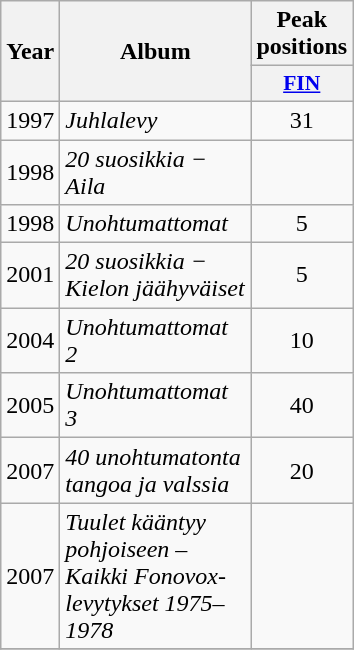<table class="wikitable">
<tr>
<th align="center" rowspan="2" width="10">Year</th>
<th align="center" rowspan="2" width="120">Album</th>
<th align="center" colspan="1" width="20">Peak positions</th>
</tr>
<tr>
<th scope="col" style="width:3em;font-size:90%;"><a href='#'>FIN</a><br></th>
</tr>
<tr>
<td style="text-align:center;">1997</td>
<td><em>Juhlalevy</em></td>
<td style="text-align:center;">31</td>
</tr>
<tr>
<td style="text-align:center;">1998</td>
<td><em>20 suosikkia − Aila</em></td>
<td style="text-align:center;"></td>
</tr>
<tr>
<td style="text-align:center;">1998</td>
<td><em>Unohtumattomat</em></td>
<td style="text-align:center;">5</td>
</tr>
<tr>
<td style="text-align:center;">2001</td>
<td><em>20 suosikkia − Kielon jäähyväiset</em></td>
<td style="text-align:center;">5</td>
</tr>
<tr>
<td style="text-align:center;">2004</td>
<td><em>Unohtumattomat 2</em></td>
<td style="text-align:center;">10</td>
</tr>
<tr>
<td style="text-align:center;">2005</td>
<td><em>Unohtumattomat 3</em></td>
<td style="text-align:center;">40</td>
</tr>
<tr>
<td style="text-align:center;">2007</td>
<td><em>40 unohtumatonta tangoa ja valssia</em></td>
<td style="text-align:center;">20</td>
</tr>
<tr>
<td style="text-align:center;">2007</td>
<td><em>Tuulet kääntyy pohjoiseen – Kaikki Fonovox-levytykset 1975–1978</em></td>
<td style="text-align:center;"></td>
</tr>
<tr>
</tr>
</table>
